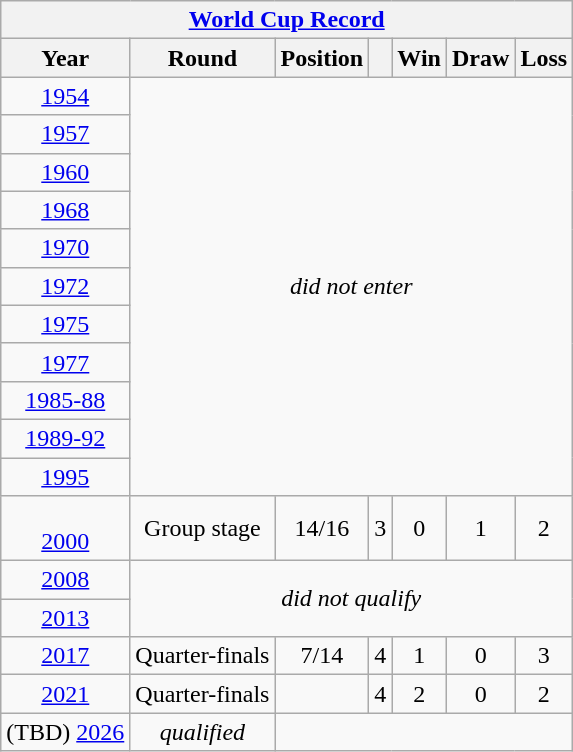<table class="wikitable" style="text-align: center;">
<tr>
<th colspan=9><a href='#'>World Cup Record</a></th>
</tr>
<tr>
<th>Year</th>
<th>Round</th>
<th>Position</th>
<th></th>
<th>Win</th>
<th>Draw</th>
<th>Loss</th>
</tr>
<tr>
<td> <a href='#'>1954</a></td>
<td rowspan=11 colspan=11><em>did not enter</em></td>
</tr>
<tr>
<td> <a href='#'>1957</a></td>
</tr>
<tr>
<td> <a href='#'>1960</a></td>
</tr>
<tr>
<td>  <a href='#'>1968</a></td>
</tr>
<tr>
<td> <a href='#'>1970</a></td>
</tr>
<tr>
<td> <a href='#'>1972</a></td>
</tr>
<tr>
<td> <a href='#'>1975</a></td>
</tr>
<tr>
<td>  <a href='#'>1977</a></td>
</tr>
<tr>
<td><a href='#'>1985-88</a></td>
</tr>
<tr>
<td><a href='#'>1989-92</a></td>
</tr>
<tr>
<td> <a href='#'>1995</a></td>
</tr>
<tr>
<td><br>  <a href='#'>2000</a></td>
<td>Group stage</td>
<td>14/16</td>
<td>3</td>
<td>0</td>
<td>1</td>
<td>2</td>
</tr>
<tr>
<td> <a href='#'>2008</a></td>
<td rowspan=2 colspan=11><em>did not qualify</em></td>
</tr>
<tr>
<td>  <a href='#'>2013</a></td>
</tr>
<tr>
<td>   <a href='#'>2017</a></td>
<td>Quarter-finals</td>
<td>7/14</td>
<td>4</td>
<td>1</td>
<td>0</td>
<td>3</td>
</tr>
<tr>
<td> <a href='#'>2021</a></td>
<td>Quarter-finals</td>
<td></td>
<td>4</td>
<td>2</td>
<td>0</td>
<td>2</td>
</tr>
<tr>
<td>(TBD) <a href='#'>2026</a></td>
<td><em>qualified</em></td>
</tr>
</table>
